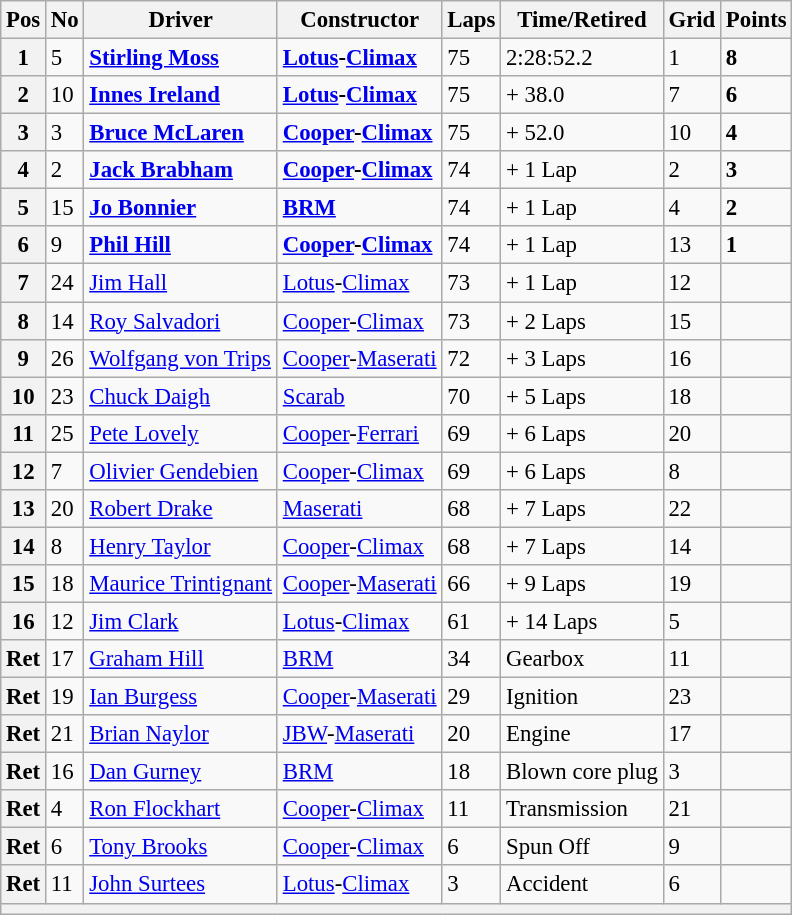<table class="wikitable" style="font-size: 95%;">
<tr>
<th>Pos</th>
<th>No</th>
<th>Driver</th>
<th>Constructor</th>
<th>Laps</th>
<th>Time/Retired</th>
<th>Grid</th>
<th>Points</th>
</tr>
<tr>
<th>1</th>
<td>5</td>
<td> <strong><a href='#'>Stirling Moss</a></strong></td>
<td><strong><a href='#'>Lotus</a>-<a href='#'>Climax</a></strong></td>
<td>75</td>
<td>2:28:52.2</td>
<td>1</td>
<td><strong>8</strong></td>
</tr>
<tr>
<th>2</th>
<td>10</td>
<td> <strong><a href='#'>Innes Ireland</a></strong></td>
<td><strong><a href='#'>Lotus</a>-<a href='#'>Climax</a></strong></td>
<td>75</td>
<td>+ 38.0</td>
<td>7</td>
<td><strong>6</strong></td>
</tr>
<tr>
<th>3</th>
<td>3</td>
<td> <strong><a href='#'>Bruce McLaren</a></strong></td>
<td><strong><a href='#'>Cooper</a>-<a href='#'>Climax</a></strong></td>
<td>75</td>
<td>+ 52.0</td>
<td>10</td>
<td><strong>4</strong></td>
</tr>
<tr>
<th>4</th>
<td>2</td>
<td> <strong><a href='#'>Jack Brabham</a></strong></td>
<td><strong><a href='#'>Cooper</a>-<a href='#'>Climax</a></strong></td>
<td>74</td>
<td>+ 1 Lap</td>
<td>2</td>
<td><strong>3</strong></td>
</tr>
<tr>
<th>5</th>
<td>15</td>
<td> <strong><a href='#'>Jo Bonnier</a></strong></td>
<td><strong><a href='#'>BRM</a></strong></td>
<td>74</td>
<td>+ 1 Lap</td>
<td>4</td>
<td><strong>2</strong></td>
</tr>
<tr>
<th>6</th>
<td>9</td>
<td> <strong><a href='#'>Phil Hill</a></strong></td>
<td><strong><a href='#'>Cooper</a>-<a href='#'>Climax</a></strong></td>
<td>74</td>
<td>+ 1 Lap</td>
<td>13</td>
<td><strong>1</strong></td>
</tr>
<tr>
<th>7</th>
<td>24</td>
<td> <a href='#'>Jim Hall</a></td>
<td><a href='#'>Lotus</a>-<a href='#'>Climax</a></td>
<td>73</td>
<td>+ 1 Lap</td>
<td>12</td>
<td> </td>
</tr>
<tr>
<th>8</th>
<td>14</td>
<td> <a href='#'>Roy Salvadori</a></td>
<td><a href='#'>Cooper</a>-<a href='#'>Climax</a></td>
<td>73</td>
<td>+ 2 Laps</td>
<td>15</td>
<td> </td>
</tr>
<tr>
<th>9</th>
<td>26</td>
<td> <a href='#'>Wolfgang von Trips</a></td>
<td><a href='#'>Cooper</a>-<a href='#'>Maserati</a></td>
<td>72</td>
<td>+ 3 Laps</td>
<td>16</td>
<td> </td>
</tr>
<tr>
<th>10</th>
<td>23</td>
<td> <a href='#'>Chuck Daigh</a></td>
<td><a href='#'>Scarab</a></td>
<td>70</td>
<td>+ 5 Laps</td>
<td>18</td>
<td> </td>
</tr>
<tr>
<th>11</th>
<td>25</td>
<td> <a href='#'>Pete Lovely</a></td>
<td><a href='#'>Cooper</a>-<a href='#'>Ferrari</a></td>
<td>69</td>
<td>+ 6 Laps</td>
<td>20</td>
<td> </td>
</tr>
<tr>
<th>12</th>
<td>7</td>
<td> <a href='#'>Olivier Gendebien</a></td>
<td><a href='#'>Cooper</a>-<a href='#'>Climax</a></td>
<td>69</td>
<td>+ 6 Laps</td>
<td>8</td>
<td> </td>
</tr>
<tr>
<th>13</th>
<td>20</td>
<td> <a href='#'>Robert Drake</a></td>
<td><a href='#'>Maserati</a></td>
<td>68</td>
<td>+ 7 Laps</td>
<td>22</td>
<td> </td>
</tr>
<tr>
<th>14</th>
<td>8</td>
<td> <a href='#'>Henry Taylor</a></td>
<td><a href='#'>Cooper</a>-<a href='#'>Climax</a></td>
<td>68</td>
<td>+ 7 Laps</td>
<td>14</td>
<td> </td>
</tr>
<tr>
<th>15</th>
<td>18</td>
<td> <a href='#'>Maurice Trintignant</a></td>
<td><a href='#'>Cooper</a>-<a href='#'>Maserati</a></td>
<td>66</td>
<td>+ 9 Laps</td>
<td>19</td>
<td> </td>
</tr>
<tr>
<th>16</th>
<td>12</td>
<td> <a href='#'>Jim Clark</a></td>
<td><a href='#'>Lotus</a>-<a href='#'>Climax</a></td>
<td>61</td>
<td>+ 14 Laps</td>
<td>5</td>
<td> </td>
</tr>
<tr>
<th>Ret</th>
<td>17</td>
<td> <a href='#'>Graham Hill</a></td>
<td><a href='#'>BRM</a></td>
<td>34</td>
<td>Gearbox</td>
<td>11</td>
<td> </td>
</tr>
<tr>
<th>Ret</th>
<td>19</td>
<td> <a href='#'>Ian Burgess</a></td>
<td><a href='#'>Cooper</a>-<a href='#'>Maserati</a></td>
<td>29</td>
<td>Ignition</td>
<td>23</td>
<td> </td>
</tr>
<tr>
<th>Ret</th>
<td>21</td>
<td> <a href='#'>Brian Naylor</a></td>
<td><a href='#'>JBW</a>-<a href='#'>Maserati</a></td>
<td>20</td>
<td>Engine</td>
<td>17</td>
<td> </td>
</tr>
<tr>
<th>Ret</th>
<td>16</td>
<td> <a href='#'>Dan Gurney</a></td>
<td><a href='#'>BRM</a></td>
<td>18</td>
<td>Blown core plug</td>
<td>3</td>
<td> </td>
</tr>
<tr>
<th>Ret</th>
<td>4</td>
<td> <a href='#'>Ron Flockhart</a></td>
<td><a href='#'>Cooper</a>-<a href='#'>Climax</a></td>
<td>11</td>
<td>Transmission</td>
<td>21</td>
<td> </td>
</tr>
<tr>
<th>Ret</th>
<td>6</td>
<td> <a href='#'>Tony Brooks</a></td>
<td><a href='#'>Cooper</a>-<a href='#'>Climax</a></td>
<td>6</td>
<td>Spun Off</td>
<td>9</td>
<td> </td>
</tr>
<tr>
<th>Ret</th>
<td>11</td>
<td> <a href='#'>John Surtees</a></td>
<td><a href='#'>Lotus</a>-<a href='#'>Climax</a></td>
<td>3</td>
<td>Accident</td>
<td>6</td>
<td> </td>
</tr>
<tr>
<th colspan="8"></th>
</tr>
</table>
